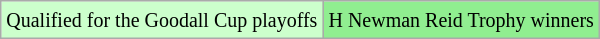<table class="wikitable">
<tr>
<td style="background:#ccffcc;"><small>Qualified for the Goodall Cup playoffs</small></td>
<td style="background:#90EE90;"><small>H Newman Reid Trophy winners</small></td>
</tr>
</table>
